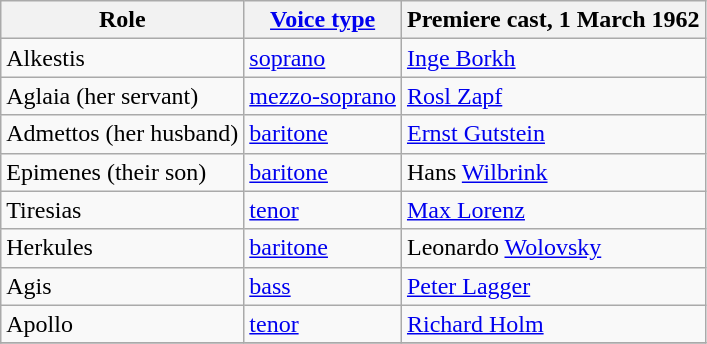<table class="wikitable">
<tr>
<th>Role</th>
<th><a href='#'>Voice type</a></th>
<th>Premiere cast, 1 March 1962</th>
</tr>
<tr>
<td>Alkestis</td>
<td><a href='#'>soprano</a></td>
<td><a href='#'>Inge Borkh</a></td>
</tr>
<tr>
<td>Aglaia (her servant)</td>
<td><a href='#'>mezzo-soprano</a></td>
<td><a href='#'>Rosl Zapf</a></td>
</tr>
<tr>
<td>Admettos (her husband)</td>
<td><a href='#'>baritone</a></td>
<td><a href='#'>Ernst Gutstein</a></td>
</tr>
<tr>
<td>Epimenes (their son)</td>
<td><a href='#'>baritone</a></td>
<td>Hans <a href='#'>Wilbrink</a></td>
</tr>
<tr>
<td>Tiresias</td>
<td><a href='#'>tenor</a></td>
<td><a href='#'>Max Lorenz</a></td>
</tr>
<tr>
<td>Herkules</td>
<td><a href='#'>baritone</a></td>
<td>Leonardo <a href='#'>Wolovsky</a></td>
</tr>
<tr>
<td>Agis</td>
<td><a href='#'>bass</a></td>
<td><a href='#'>Peter Lagger</a></td>
</tr>
<tr>
<td>Apollo</td>
<td><a href='#'>tenor</a></td>
<td><a href='#'>Richard Holm</a></td>
</tr>
<tr>
</tr>
</table>
